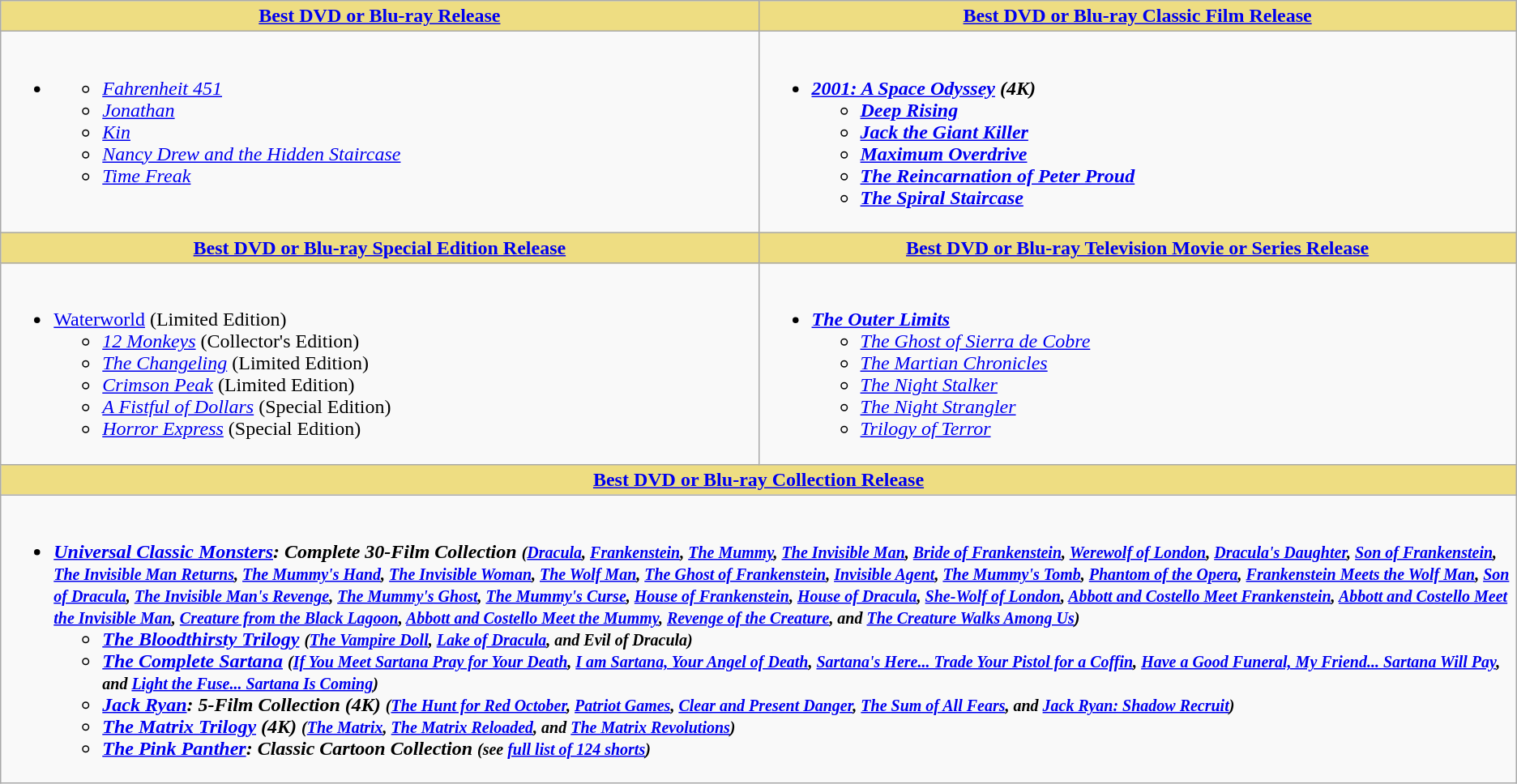<table class=wikitable>
<tr>
<th style="background:#EEDD82; width:50%"><a href='#'>Best DVD or Blu-ray Release</a></th>
<th style="background:#EEDD82; width:50%"><a href='#'>Best DVD or Blu-ray Classic Film Release</a></th>
</tr>
<tr>
<td valign="top"><br><ul><li><strong><em></em></strong><ul><li><em><a href='#'>Fahrenheit 451</a></em></li><li><em><a href='#'>Jonathan</a></em></li><li><em><a href='#'>Kin</a></em></li><li><em><a href='#'>Nancy Drew and the Hidden Staircase</a></em></li><li><em><a href='#'>Time Freak</a></em></li></ul></li></ul></td>
<td valign="top"><br><ul><li><strong><em><a href='#'>2001: A Space Odyssey</a><em> (4K)<strong><ul><li></em><a href='#'>Deep Rising</a><em></li><li></em><a href='#'>Jack the Giant Killer</a><em></li><li></em><a href='#'>Maximum Overdrive</a><em></li><li></em><a href='#'>The Reincarnation of Peter Proud</a><em></li><li></em><a href='#'>The Spiral Staircase</a><em></li></ul></li></ul></td>
</tr>
<tr>
<th style="background:#EEDD82; width:50%"><a href='#'>Best DVD or Blu-ray Special Edition Release</a></th>
<th style="background:#EEDD82; width:50%"><a href='#'>Best DVD or Blu-ray Television Movie or Series Release</a></th>
</tr>
<tr>
<td valign="top"><br><ul><li></em></strong><a href='#'>Waterworld</a></em> (Limited Edition)</strong><ul><li><em><a href='#'>12 Monkeys</a></em> (Collector's Edition)</li><li><em><a href='#'>The Changeling</a></em> (Limited Edition)</li><li><em><a href='#'>Crimson Peak</a></em> (Limited Edition)</li><li><em><a href='#'>A Fistful of Dollars</a></em> (Special Edition)</li><li><em><a href='#'>Horror Express</a></em> (Special Edition)</li></ul></li></ul></td>
<td valign="top"><br><ul><li><strong><em><a href='#'>The Outer Limits</a></em></strong><ul><li><em><a href='#'>The Ghost of Sierra de Cobre</a></em></li><li><em><a href='#'>The Martian Chronicles</a></em></li><li><em><a href='#'>The Night Stalker</a></em></li><li><em><a href='#'>The Night Strangler</a></em></li><li><em><a href='#'>Trilogy of Terror</a></em></li></ul></li></ul></td>
</tr>
<tr>
<th colspan="2" style="background:#EEDD82; width:50%"><a href='#'>Best DVD or Blu-ray Collection Release</a></th>
</tr>
<tr>
<td colspan="2" style="vertical-align:top"><br><ul><li><strong><em><a href='#'>Universal Classic Monsters</a>: Complete 30-Film Collection<em> <small>(</em><a href='#'>Dracula</a><em>, </em><a href='#'>Frankenstein</a><em>, </em><a href='#'>The Mummy</a><em>, </em><a href='#'>The Invisible Man</a><em>, </em><a href='#'>Bride of Frankenstein</a><em>, </em><a href='#'>Werewolf of London</a><em>, </em><a href='#'>Dracula's Daughter</a><em>, </em><a href='#'>Son of Frankenstein</a><em>, </em><a href='#'>The Invisible Man Returns</a><em>, </em><a href='#'>The Mummy's Hand</a><em>, </em><a href='#'>The Invisible Woman</a><em>, </em><a href='#'>The Wolf Man</a><em>, </em><a href='#'>The Ghost of Frankenstein</a><em>, </em><a href='#'>Invisible Agent</a><em>, </em><a href='#'>The Mummy's Tomb</a><em>, </em><a href='#'>Phantom of the Opera</a><em>, </em><a href='#'>Frankenstein Meets the Wolf Man</a><em>, </em><a href='#'>Son of Dracula</a><em>, </em><a href='#'>The Invisible Man's Revenge</a><em>, </em><a href='#'>The Mummy's Ghost</a><em>, </em><a href='#'>The Mummy's Curse</a><em>, </em><a href='#'>House of Frankenstein</a><em>, </em><a href='#'>House of Dracula</a><em>, </em><a href='#'>She-Wolf of London</a><em>, </em><a href='#'>Abbott and Costello Meet Frankenstein</a><em>, </em><a href='#'>Abbott and Costello Meet the Invisible Man</a><em>, </em><a href='#'>Creature from the Black Lagoon</a><em>, </em><a href='#'>Abbott and Costello Meet the Mummy</a><em>, </em><a href='#'>Revenge of the Creature</a><em>, and </em><a href='#'>The Creature Walks Among Us</a><em>)</small><strong><ul><li></em><a href='#'>The Bloodthirsty Trilogy</a><em> <small>(</em><a href='#'>The Vampire Doll</a><em>, </em><a href='#'>Lake of Dracula</a><em>, and </em>Evil of Dracula<em>)</small></li><li></em><a href='#'>The Complete Sartana</a><em> <small>(</em><a href='#'>If You Meet Sartana Pray for Your Death</a><em>, </em><a href='#'>I am Sartana, Your Angel of Death</a><em>, </em><a href='#'>Sartana's Here... Trade Your Pistol for a Coffin</a><em>, </em><a href='#'>Have a Good Funeral, My Friend... Sartana Will Pay</a><em>, and </em><a href='#'>Light the Fuse... Sartana Is Coming</a><em>)</small></li><li></em><a href='#'>Jack Ryan</a>: 5-Film Collection<em> (4K) <small>(</em><a href='#'>The Hunt for Red October</a><em>, </em><a href='#'>Patriot Games</a><em>, </em><a href='#'>Clear and Present Danger</a><em>, </em><a href='#'>The Sum of All Fears</a><em>, and </em><a href='#'>Jack Ryan: Shadow Recruit</a><em>)</small></li><li></em><a href='#'>The Matrix Trilogy</a><em> (4K) <small>(</em><a href='#'>The Matrix</a><em>, </em><a href='#'>The Matrix Reloaded</a><em>, and </em><a href='#'>The Matrix Revolutions</a><em>)</small></li><li></em><a href='#'>The Pink Panther</a>: Classic Cartoon Collection<em> <small>(see <a href='#'>full list of 124 shorts</a>)</small></li></ul></li></ul></td>
</tr>
</table>
